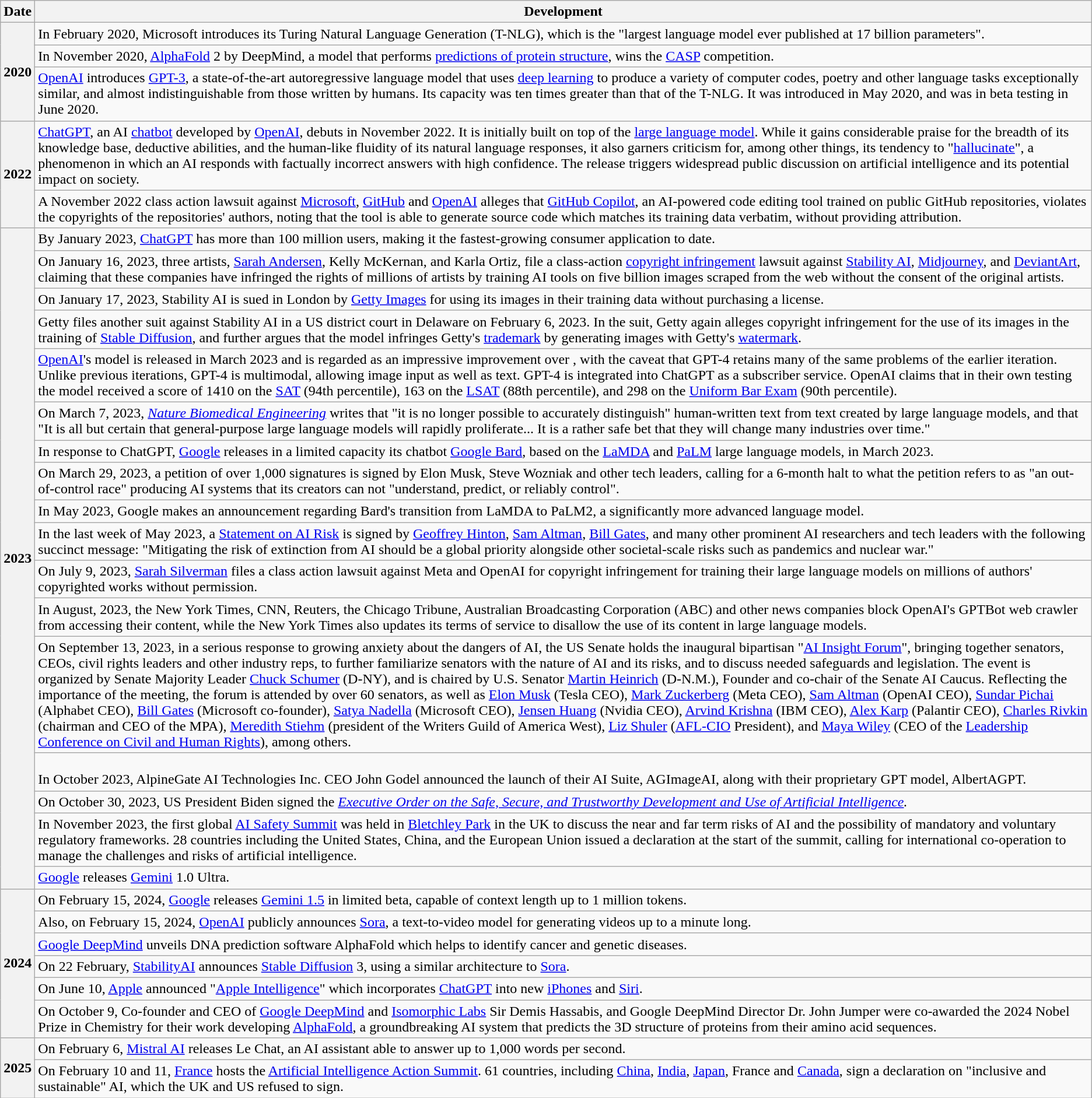<table class="wikitable">
<tr>
<th>Date</th>
<th>Development</th>
</tr>
<tr>
<th rowspan=3>2020</th>
<td>In February 2020, Microsoft introduces its Turing Natural Language Generation (T-NLG), which is the "largest language model ever published at 17 billion parameters".</td>
</tr>
<tr>
<td>In November 2020, <a href='#'>AlphaFold</a> 2 by DeepMind, a model that performs <a href='#'>predictions of protein structure</a>, wins the <a href='#'>CASP</a> competition.</td>
</tr>
<tr>
<td><a href='#'>OpenAI</a> introduces <a href='#'>GPT-3</a>, a state-of-the-art autoregressive language model that uses <a href='#'>deep learning</a> to produce a variety of computer codes, poetry and other language tasks exceptionally similar, and almost indistinguishable from those written by humans. Its capacity was ten times greater than that of the T-NLG. It was introduced in May 2020, and was in beta testing in June 2020.</td>
</tr>
<tr>
<th rowspan=2>2022</th>
<td><a href='#'>ChatGPT</a>, an AI <a href='#'>chatbot</a> developed by <a href='#'>OpenAI</a>, debuts in November 2022. It is initially built on top of the  <a href='#'>large language model</a>. While it gains considerable praise for the breadth of its knowledge base, deductive abilities, and the human-like fluidity of its natural language responses, it also garners criticism for, among other things, its tendency to "<a href='#'>hallucinate</a>", a phenomenon in which an AI responds with factually incorrect answers with high confidence. The release triggers widespread public discussion on artificial intelligence and its potential impact on society.</td>
</tr>
<tr>
<td>A November 2022 class action lawsuit against <a href='#'>Microsoft</a>, <a href='#'>GitHub</a> and <a href='#'>OpenAI</a> alleges that <a href='#'>GitHub Copilot</a>, an AI-powered code editing tool trained on public GitHub repositories, violates the copyrights of the repositories' authors, noting that the tool is able to generate source code which matches its training data verbatim, without providing attribution.</td>
</tr>
<tr>
<th rowspan="17">2023</th>
<td>By January 2023, <a href='#'>ChatGPT</a> has more than 100 million users, making it the fastest-growing consumer application to date.</td>
</tr>
<tr>
<td>On January 16, 2023, three artists, <a href='#'>Sarah Andersen</a>, Kelly McKernan, and Karla Ortiz, file a class-action <a href='#'>copyright infringement</a> lawsuit against <a href='#'>Stability AI</a>, <a href='#'>Midjourney</a>, and <a href='#'>DeviantArt</a>, claiming that these companies have infringed the rights of millions of artists by training AI tools on five billion images scraped from the web without the consent of the original artists.</td>
</tr>
<tr>
<td>On January 17, 2023, Stability AI is sued in London by <a href='#'>Getty Images</a> for using its images in their training data without purchasing a license.</td>
</tr>
<tr>
<td>Getty files another suit against Stability AI in a US district court in Delaware on February 6, 2023. In the suit, Getty again alleges copyright infringement for the use of its images in the training of <a href='#'>Stable Diffusion</a>, and further argues that the model infringes Getty's <a href='#'>trademark</a> by generating images with Getty's <a href='#'>watermark</a>.</td>
</tr>
<tr>
<td><a href='#'>OpenAI</a>'s  model is released in March 2023 and is regarded as an impressive improvement over , with the caveat that GPT-4 retains many of the same problems of the earlier iteration. Unlike previous iterations, GPT-4 is multimodal, allowing image input as well as text. GPT-4 is integrated into ChatGPT as a subscriber service. OpenAI claims that in their own testing the model received a score of 1410 on the <a href='#'>SAT</a> (94th percentile), 163 on the <a href='#'>LSAT</a> (88th percentile), and 298 on the <a href='#'>Uniform Bar Exam</a> (90th percentile).</td>
</tr>
<tr>
<td>On March 7, 2023, <em><a href='#'>Nature Biomedical Engineering</a></em> writes that "it is no longer possible to accurately distinguish" human-written text from text created by large language models, and that "It is all but certain that general-purpose large language models will rapidly proliferate... It is a rather safe bet that they will change many industries over time."</td>
</tr>
<tr>
<td>In response to ChatGPT, <a href='#'>Google</a> releases in a limited capacity its chatbot <a href='#'>Google Bard</a>, based on the <a href='#'>LaMDA</a> and <a href='#'>PaLM</a> large language models, in March 2023.</td>
</tr>
<tr>
<td>On March 29, 2023, a petition of over 1,000 signatures is signed by Elon Musk, Steve Wozniak and other tech leaders, calling for a 6-month halt to what the petition refers to as "an out-of-control race" producing AI systems that its creators can not "understand, predict, or reliably control".</td>
</tr>
<tr>
<td>In May 2023, Google makes an announcement regarding Bard's transition from LaMDA to PaLM2, a significantly more advanced language model.</td>
</tr>
<tr>
<td>In the last week of May 2023, a <a href='#'>Statement on AI Risk</a> is signed by <a href='#'>Geoffrey Hinton</a>, <a href='#'>Sam Altman</a>, <a href='#'>Bill Gates</a>, and many other prominent AI researchers and tech leaders with the following succinct message: "Mitigating the risk of extinction from AI should be a global priority alongside other societal-scale risks such as pandemics and nuclear war."</td>
</tr>
<tr>
<td>On July 9, 2023, <a href='#'>Sarah Silverman</a> files a class action lawsuit against Meta and OpenAI for copyright infringement for training their large language models on millions of authors' copyrighted works without permission.</td>
</tr>
<tr>
<td>In August, 2023, the New York Times, CNN, Reuters, the Chicago Tribune, Australian Broadcasting Corporation (ABC) and other news companies block OpenAI's GPTBot web crawler from accessing their content, while the New York Times also updates its terms of service to disallow the use of its content in large language models.</td>
</tr>
<tr>
<td>On September 13, 2023, in a serious response to growing anxiety about the dangers of AI, the US Senate holds the inaugural bipartisan "<a href='#'>AI Insight Forum</a>", bringing together senators, CEOs, civil rights leaders and other industry reps, to further familiarize senators with the nature of AI and its risks, and to discuss needed safeguards and legislation. The event is organized by Senate Majority Leader <a href='#'>Chuck Schumer</a> (D-NY), and is chaired by U.S. Senator <a href='#'>Martin Heinrich</a> (D-N.M.), Founder and co-chair of the Senate AI Caucus. Reflecting the importance of the meeting, the forum is attended by over 60 senators, as well as <a href='#'>Elon Musk</a> (Tesla CEO), <a href='#'>Mark Zuckerberg</a> (Meta CEO), <a href='#'>Sam Altman</a> (OpenAI CEO), <a href='#'>Sundar Pichai</a> (Alphabet CEO), <a href='#'>Bill Gates</a> (Microsoft co-founder), <a href='#'>Satya Nadella</a> (Microsoft CEO), <a href='#'>Jensen Huang</a> (Nvidia CEO), <a href='#'>Arvind Krishna</a> (IBM CEO), <a href='#'>Alex Karp</a> (Palantir CEO), <a href='#'>Charles Rivkin</a> (chairman and CEO of the MPA), <a href='#'>Meredith Stiehm</a> (president of the Writers Guild of America West), <a href='#'>Liz Shuler</a> (<a href='#'>AFL-CIO</a> President), and <a href='#'>Maya Wiley</a> (CEO of the <a href='#'>Leadership Conference on Civil and Human Rights</a>), among others.</td>
</tr>
<tr>
<td><br>In October 2023, AlpineGate AI Technologies Inc. CEO John Godel announced the launch of their AI Suite, AGImageAI, along with their proprietary GPT model, AlbertAGPT. </td>
</tr>
<tr>
<td>On October 30, 2023, US President Biden signed the <em><a href='#'>Executive Order on the Safe, Secure, and Trustworthy Development and Use of Artificial Intelligence</a>.</em></td>
</tr>
<tr>
<td>In November 2023, the first global <a href='#'>AI Safety Summit</a> was held in <a href='#'>Bletchley Park</a> in the UK to discuss the near and far term risks of AI and the possibility of mandatory and voluntary regulatory frameworks. 28 countries including the United States, China, and the European Union issued a declaration at the start of the summit, calling for international co-operation to manage the challenges and risks of artificial intelligence.</td>
</tr>
<tr>
<td><a href='#'>Google</a> releases <a href='#'>Gemini</a> 1.0 Ultra.</td>
</tr>
<tr>
<th rowspan="6">2024</th>
<td>On February 15, 2024, <a href='#'>Google</a> releases <a href='#'>Gemini 1.5</a> in limited beta, capable of context length up to 1 million tokens.</td>
</tr>
<tr>
<td>Also, on February 15, 2024, <a href='#'>OpenAI</a> publicly announces <a href='#'>Sora</a>, a text-to-video model for generating videos up to a minute long.</td>
</tr>
<tr>
<td><a href='#'>Google DeepMind</a> unveils DNA prediction software AlphaFold which helps to identify cancer and genetic diseases.</td>
</tr>
<tr>
<td>On 22 February, <a href='#'>StabilityAI</a> announces <a href='#'>Stable Diffusion</a> 3, using a similar architecture to <a href='#'>Sora</a>.</td>
</tr>
<tr>
<td>On June 10, <a href='#'>Apple</a> announced "<a href='#'>Apple Intelligence</a>" which incorporates <a href='#'>ChatGPT</a> into new <a href='#'>iPhones</a> and <a href='#'>Siri</a>.</td>
</tr>
<tr>
<td>On October 9, Co-founder and CEO of <a href='#'>Google DeepMind</a> and <a href='#'>Isomorphic Labs</a> Sir Demis Hassabis, and Google DeepMind Director Dr. John Jumper were co-awarded the 2024 Nobel Prize in Chemistry for their work developing <a href='#'>AlphaFold</a>, a groundbreaking AI system that predicts the 3D structure of proteins from their amino acid sequences.</td>
</tr>
<tr>
<th rowspan="16">2025</th>
<td>On February 6, <a href='#'>Mistral AI</a> releases Le Chat, an AI assistant able to answer up to 1,000 words per second.</td>
</tr>
<tr>
<td>On February 10 and 11, <a href='#'>France</a> hosts the <a href='#'>Artificial Intelligence Action Summit</a>. 61 countries, including <a href='#'>China</a>, <a href='#'>India</a>, <a href='#'>Japan</a>, France and <a href='#'>Canada</a>, sign a declaration on "inclusive and sustainable" AI, which the UK and US refused to sign.</td>
</tr>
</table>
